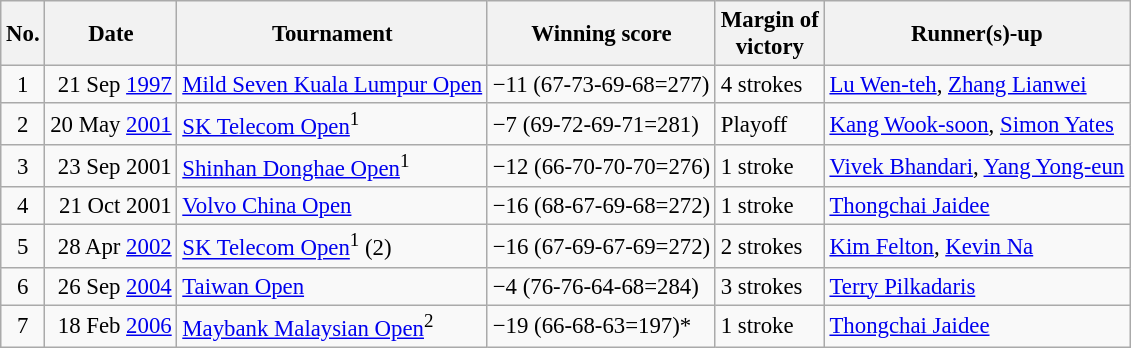<table class="wikitable" style="font-size:95%;">
<tr>
<th>No.</th>
<th>Date</th>
<th>Tournament</th>
<th>Winning score</th>
<th>Margin of<br>victory</th>
<th>Runner(s)-up</th>
</tr>
<tr>
<td align=center>1</td>
<td align=right>21 Sep <a href='#'>1997</a></td>
<td><a href='#'>Mild Seven Kuala Lumpur Open</a></td>
<td>−11 (67-73-69-68=277)</td>
<td>4 strokes</td>
<td> <a href='#'>Lu Wen-teh</a>,  <a href='#'>Zhang Lianwei</a></td>
</tr>
<tr>
<td align=center>2</td>
<td align=right>20 May <a href='#'>2001</a></td>
<td><a href='#'>SK Telecom Open</a><sup>1</sup></td>
<td>−7 (69-72-69-71=281)</td>
<td>Playoff</td>
<td> <a href='#'>Kang Wook-soon</a>,  <a href='#'>Simon Yates</a></td>
</tr>
<tr>
<td align=center>3</td>
<td align=right>23 Sep 2001</td>
<td><a href='#'>Shinhan Donghae Open</a><sup>1</sup></td>
<td>−12 (66-70-70-70=276)</td>
<td>1 stroke</td>
<td> <a href='#'>Vivek Bhandari</a>,  <a href='#'>Yang Yong-eun</a></td>
</tr>
<tr>
<td align=center>4</td>
<td align=right>21 Oct 2001</td>
<td><a href='#'>Volvo China Open</a></td>
<td>−16 (68-67-69-68=272)</td>
<td>1 stroke</td>
<td> <a href='#'>Thongchai Jaidee</a></td>
</tr>
<tr>
<td align=center>5</td>
<td align=right>28 Apr <a href='#'>2002</a></td>
<td><a href='#'>SK Telecom Open</a><sup>1</sup> (2)</td>
<td>−16 (67-69-67-69=272)</td>
<td>2 strokes</td>
<td> <a href='#'>Kim Felton</a>,  <a href='#'>Kevin Na</a></td>
</tr>
<tr>
<td align=center>6</td>
<td align=right>26 Sep <a href='#'>2004</a></td>
<td><a href='#'>Taiwan Open</a></td>
<td>−4 (76-76-64-68=284)</td>
<td>3 strokes</td>
<td> <a href='#'>Terry Pilkadaris</a></td>
</tr>
<tr>
<td align=center>7</td>
<td align=right>18 Feb <a href='#'>2006</a></td>
<td><a href='#'>Maybank Malaysian Open</a><sup>2</sup></td>
<td>−19 (66-68-63=197)*</td>
<td>1 stroke</td>
<td> <a href='#'>Thongchai Jaidee</a></td>
</tr>
</table>
